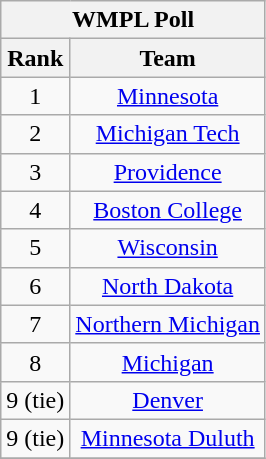<table class="wikitable" style="text-align:center;">
<tr>
<th colspan=2><strong>WMPL Poll</strong></th>
</tr>
<tr>
<th>Rank</th>
<th>Team</th>
</tr>
<tr>
<td>1</td>
<td><a href='#'>Minnesota</a></td>
</tr>
<tr>
<td>2</td>
<td><a href='#'>Michigan Tech</a></td>
</tr>
<tr>
<td>3</td>
<td><a href='#'>Providence</a></td>
</tr>
<tr>
<td>4</td>
<td><a href='#'>Boston College</a></td>
</tr>
<tr>
<td>5</td>
<td><a href='#'>Wisconsin</a></td>
</tr>
<tr>
<td>6</td>
<td><a href='#'>North Dakota</a></td>
</tr>
<tr>
<td>7</td>
<td><a href='#'>Northern Michigan</a></td>
</tr>
<tr>
<td>8</td>
<td><a href='#'>Michigan</a></td>
</tr>
<tr>
<td>9 (tie)</td>
<td><a href='#'>Denver</a></td>
</tr>
<tr>
<td>9 (tie)</td>
<td><a href='#'>Minnesota Duluth</a></td>
</tr>
<tr>
</tr>
</table>
